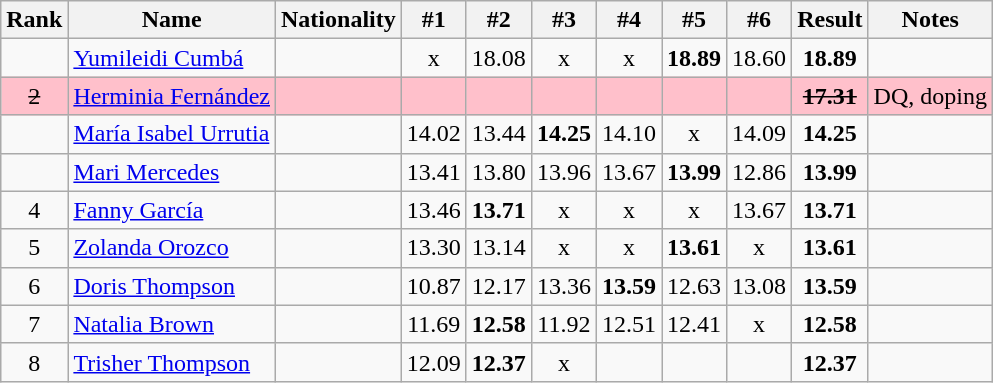<table class="wikitable sortable" style="text-align:center">
<tr>
<th>Rank</th>
<th>Name</th>
<th>Nationality</th>
<th>#1</th>
<th>#2</th>
<th>#3</th>
<th>#4</th>
<th>#5</th>
<th>#6</th>
<th>Result</th>
<th>Notes</th>
</tr>
<tr>
<td></td>
<td align=left><a href='#'>Yumileidi Cumbá</a></td>
<td align=left></td>
<td>x</td>
<td>18.08</td>
<td>x</td>
<td>x</td>
<td><strong>18.89</strong></td>
<td>18.60</td>
<td><strong>18.89</strong></td>
<td></td>
</tr>
<tr bgcolor=pink>
<td><s>2</s></td>
<td align=left><a href='#'>Herminia Fernández</a></td>
<td align=left></td>
<td></td>
<td></td>
<td></td>
<td></td>
<td></td>
<td></td>
<td><s><strong>17.31</strong></s></td>
<td>DQ, doping</td>
</tr>
<tr>
<td></td>
<td align=left><a href='#'>María Isabel Urrutia</a></td>
<td align=left></td>
<td>14.02</td>
<td>13.44</td>
<td><strong>14.25</strong></td>
<td>14.10</td>
<td>x</td>
<td>14.09</td>
<td><strong>14.25</strong></td>
<td></td>
</tr>
<tr>
<td></td>
<td align=left><a href='#'>Mari Mercedes</a></td>
<td align=left></td>
<td>13.41</td>
<td>13.80</td>
<td>13.96</td>
<td>13.67</td>
<td><strong>13.99</strong></td>
<td>12.86</td>
<td><strong>13.99</strong></td>
<td></td>
</tr>
<tr>
<td>4</td>
<td align=left><a href='#'>Fanny García</a></td>
<td align=left></td>
<td>13.46</td>
<td><strong>13.71</strong></td>
<td>x</td>
<td>x</td>
<td>x</td>
<td>13.67</td>
<td><strong>13.71</strong></td>
<td></td>
</tr>
<tr>
<td>5</td>
<td align=left><a href='#'>Zolanda Orozco</a></td>
<td align=left></td>
<td>13.30</td>
<td>13.14</td>
<td>x</td>
<td>x</td>
<td><strong>13.61</strong></td>
<td>x</td>
<td><strong>13.61</strong></td>
<td></td>
</tr>
<tr>
<td>6</td>
<td align=left><a href='#'>Doris Thompson</a></td>
<td align=left></td>
<td>10.87</td>
<td>12.17</td>
<td>13.36</td>
<td><strong>13.59</strong></td>
<td>12.63</td>
<td>13.08</td>
<td><strong>13.59</strong></td>
<td></td>
</tr>
<tr>
<td>7</td>
<td align=left><a href='#'>Natalia Brown</a></td>
<td align=left></td>
<td>11.69</td>
<td><strong>12.58</strong></td>
<td>11.92</td>
<td>12.51</td>
<td>12.41</td>
<td>x</td>
<td><strong>12.58</strong></td>
<td></td>
</tr>
<tr>
<td>8</td>
<td align=left><a href='#'>Trisher Thompson</a></td>
<td align=left></td>
<td>12.09</td>
<td><strong>12.37</strong></td>
<td>x</td>
<td></td>
<td></td>
<td></td>
<td><strong>12.37</strong></td>
<td></td>
</tr>
</table>
